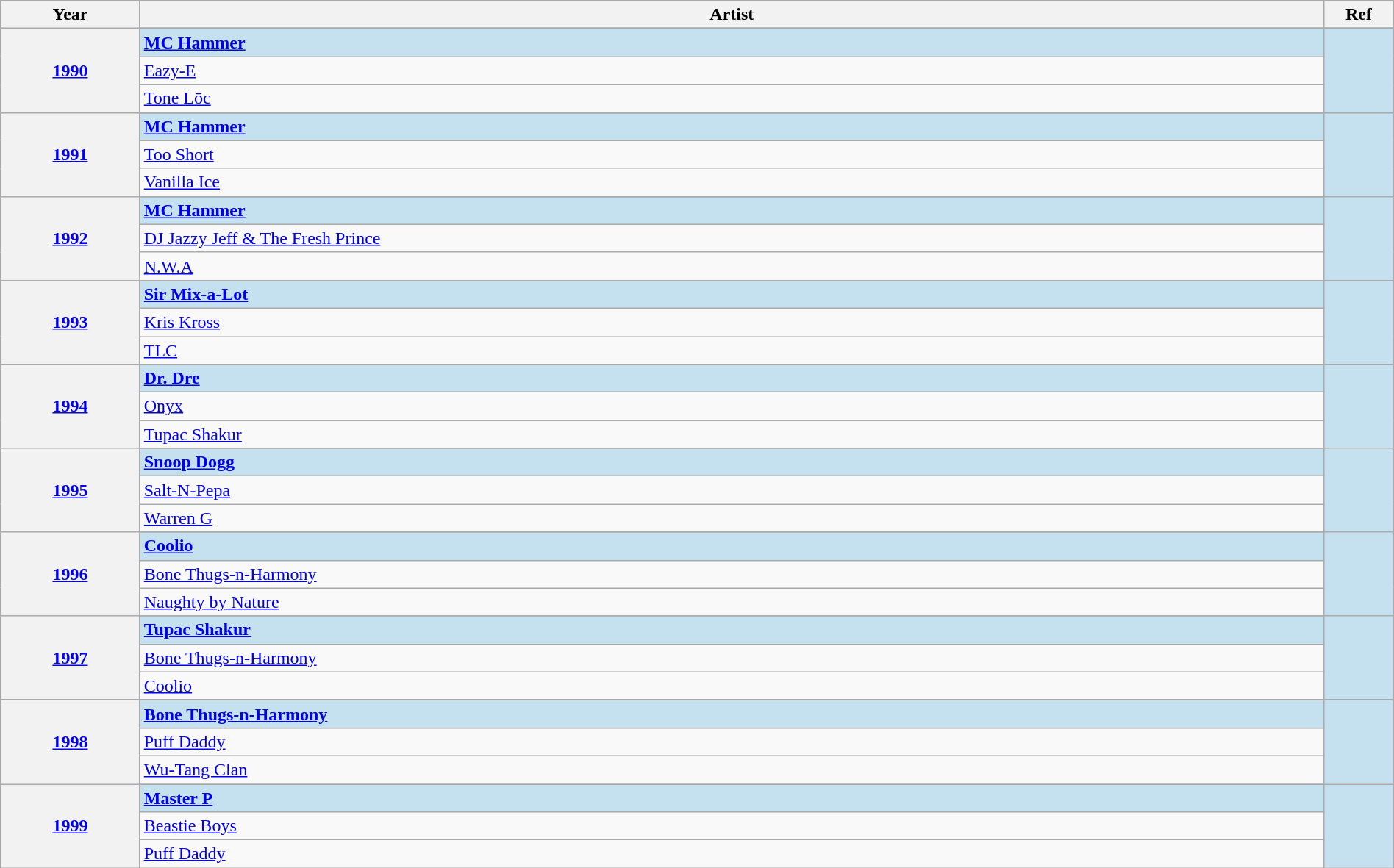<table class="wikitable" width="100%">
<tr>
<th width="10%">Year</th>
<th width="85%">Artist</th>
<th width="5%">Ref</th>
</tr>
<tr>
<th rowspan="4" align="center"><a href='#'>1990<br></a></th>
</tr>
<tr style="background:#c5e1f0">
<td><strong><a href='#'>MC Hammer</a></strong></td>
<td rowspan="4" align="center"></td>
</tr>
<tr>
<td><a href='#'>Eazy-E</a></td>
</tr>
<tr>
<td><a href='#'>Tone Lōc</a></td>
</tr>
<tr>
<th rowspan="4" align="center"><a href='#'>1991<br></a></th>
</tr>
<tr style="background:#c5e1f0">
<td><strong><a href='#'>MC Hammer</a></strong></td>
<td rowspan="4" align="center"></td>
</tr>
<tr>
<td><a href='#'>Too Short</a></td>
</tr>
<tr>
<td><a href='#'>Vanilla Ice</a></td>
</tr>
<tr>
<th rowspan="4" align="center"><a href='#'>1992<br></a></th>
</tr>
<tr style="background:#c5e1f0">
<td><strong><a href='#'>MC Hammer</a></strong></td>
<td rowspan="4" align="center"></td>
</tr>
<tr>
<td><a href='#'>DJ Jazzy Jeff & The Fresh Prince</a></td>
</tr>
<tr>
<td><a href='#'>N.W.A</a></td>
</tr>
<tr>
<th rowspan="4" align="center"><a href='#'>1993<br></a></th>
</tr>
<tr style="background:#c5e1f0">
<td><strong><a href='#'>Sir Mix-a-Lot</a></strong></td>
<td rowspan="4" align="center"></td>
</tr>
<tr>
<td><a href='#'>Kris Kross</a></td>
</tr>
<tr>
<td><a href='#'>TLC</a></td>
</tr>
<tr>
<th rowspan="4" align="center"><a href='#'>1994<br></a></th>
</tr>
<tr style="background:#c5e1f0">
<td><strong><a href='#'>Dr. Dre</a></strong></td>
<td rowspan="4" align="center"></td>
</tr>
<tr>
<td><a href='#'>Onyx</a></td>
</tr>
<tr>
<td><a href='#'>Tupac Shakur</a></td>
</tr>
<tr>
<th rowspan="4" align="center"><a href='#'>1995<br></a></th>
</tr>
<tr style="background:#c5e1f0">
<td><strong><a href='#'>Snoop Dogg</a></strong></td>
<td rowspan="4" align="center"></td>
</tr>
<tr>
<td><a href='#'>Salt-N-Pepa</a></td>
</tr>
<tr>
<td><a href='#'>Warren G</a></td>
</tr>
<tr>
<th rowspan="4" align="center"><a href='#'>1996<br></a></th>
</tr>
<tr style="background:#c5e1f0">
<td><strong><a href='#'>Coolio</a></strong></td>
<td rowspan="4" align="center"></td>
</tr>
<tr>
<td><a href='#'>Bone Thugs-n-Harmony</a></td>
</tr>
<tr>
<td><a href='#'>Naughty by Nature</a></td>
</tr>
<tr>
<th rowspan="4" align="center"><a href='#'>1997<br></a></th>
</tr>
<tr style="background:#c5e1f0">
<td><strong><a href='#'>Tupac Shakur</a></strong></td>
<td rowspan="4" align="center"></td>
</tr>
<tr>
<td><a href='#'>Bone Thugs-n-Harmony</a></td>
</tr>
<tr>
<td><a href='#'>Coolio</a></td>
</tr>
<tr>
<th rowspan="4" align="center"><a href='#'>1998<br></a></th>
</tr>
<tr style="background:#c5e1f0">
<td><strong><a href='#'>Bone Thugs-n-Harmony</a></strong></td>
<td rowspan="4" align="center"></td>
</tr>
<tr>
<td><a href='#'>Puff Daddy</a></td>
</tr>
<tr>
<td><a href='#'>Wu-Tang Clan</a></td>
</tr>
<tr>
<th rowspan="4" align="center"><a href='#'>1999<br></a></th>
</tr>
<tr style="background:#c5e1f0">
<td><strong><a href='#'>Master P</a></strong></td>
<td rowspan="4" align="center"></td>
</tr>
<tr>
<td><a href='#'>Beastie Boys</a></td>
</tr>
<tr>
<td><a href='#'>Puff Daddy</a></td>
</tr>
</table>
